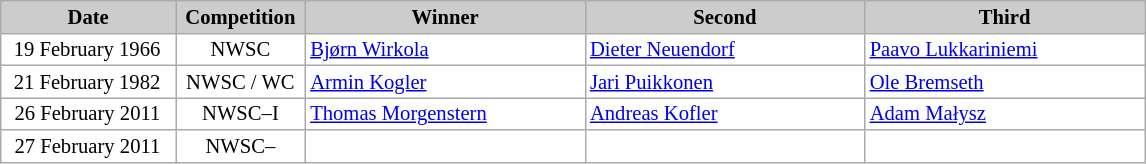<table class="wikitable plainrowheaders" style="background:#fff; font-size:86%; line-height:15px; border:grey solid 1px; border-collapse:collapse;">
<tr style="background:#ccc; text-align:center;">
<th style="background:#ccc;" width="110">Date</th>
<th style="background:#ccc;" width="80">Competition</th>
<th style="background:#ccc;" width="180">Winner</th>
<th style="background:#ccc;" width="180">Second</th>
<th style="background:#ccc;" width="180">Third</th>
</tr>
<tr>
<td align=right>19 February 1966  </td>
<td align=center>NWSC</td>
<td> <a href='#'>Bjørn Wirkola</a></td>
<td> <a href='#'>Dieter Neuendorf</a></td>
<td> <a href='#'>Paavo Lukkariniemi</a></td>
</tr>
<tr>
<td align=right>21 February 1982  </td>
<td align=center>NWSC / WC</td>
<td> <a href='#'>Armin Kogler</a></td>
<td> <a href='#'>Jari Puikkonen</a></td>
<td> <a href='#'>Ole Bremseth</a></td>
</tr>
<tr>
<td align=right>26 February 2011  </td>
<td align=center>NWSC–I</td>
<td> <a href='#'>Thomas Morgenstern</a></td>
<td> <a href='#'>Andreas Kofler</a></td>
<td> <a href='#'>Adam Małysz</a></td>
</tr>
<tr>
<td align=right>27 February 2011  </td>
<td align=center>NWSC–</td>
<td></td>
<td></td>
<td></td>
</tr>
</table>
